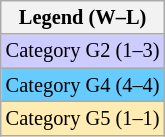<table class="wikitable" style=font-size:85%>
<tr>
<th>Legend (W–L)</th>
</tr>
<tr style="background:#ccf;">
<td>Category G2 (1–3)</td>
</tr>
<tr style="background:#6cf;">
<td>Category G4 (4–4)</td>
</tr>
<tr style="background:#ffecb2;">
<td>Category G5 (1–1)</td>
</tr>
</table>
